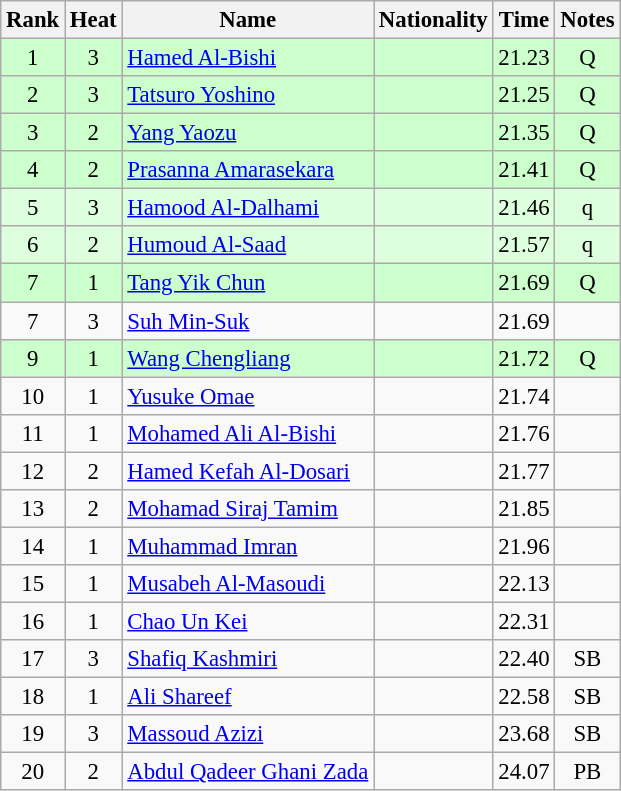<table class="wikitable sortable" style="text-align:center; font-size:95%">
<tr>
<th>Rank</th>
<th>Heat</th>
<th>Name</th>
<th>Nationality</th>
<th>Time</th>
<th>Notes</th>
</tr>
<tr bgcolor=ccffcc>
<td>1</td>
<td>3</td>
<td align=left><a href='#'>Hamed Al-Bishi</a></td>
<td align=left></td>
<td>21.23</td>
<td>Q</td>
</tr>
<tr bgcolor=ccffcc>
<td>2</td>
<td>3</td>
<td align=left><a href='#'>Tatsuro Yoshino</a></td>
<td align=left></td>
<td>21.25</td>
<td>Q</td>
</tr>
<tr bgcolor=ccffcc>
<td>3</td>
<td>2</td>
<td align=left><a href='#'>Yang Yaozu</a></td>
<td align=left></td>
<td>21.35</td>
<td>Q</td>
</tr>
<tr bgcolor=ccffcc>
<td>4</td>
<td>2</td>
<td align=left><a href='#'>Prasanna Amarasekara</a></td>
<td align=left></td>
<td>21.41</td>
<td>Q</td>
</tr>
<tr bgcolor=ddffdd>
<td>5</td>
<td>3</td>
<td align=left><a href='#'>Hamood Al-Dalhami</a></td>
<td align=left></td>
<td>21.46</td>
<td>q</td>
</tr>
<tr bgcolor=ddffdd>
<td>6</td>
<td>2</td>
<td align=left><a href='#'>Humoud Al-Saad</a></td>
<td align=left></td>
<td>21.57</td>
<td>q</td>
</tr>
<tr bgcolor=ccffcc>
<td>7</td>
<td>1</td>
<td align=left><a href='#'>Tang Yik Chun</a></td>
<td align=left></td>
<td>21.69</td>
<td>Q</td>
</tr>
<tr>
<td>7</td>
<td>3</td>
<td align=left><a href='#'>Suh Min-Suk</a></td>
<td align=left></td>
<td>21.69</td>
<td></td>
</tr>
<tr bgcolor=ccffcc>
<td>9</td>
<td>1</td>
<td align=left><a href='#'>Wang Chengliang</a></td>
<td align=left></td>
<td>21.72</td>
<td>Q</td>
</tr>
<tr>
<td>10</td>
<td>1</td>
<td align=left><a href='#'>Yusuke Omae</a></td>
<td align=left></td>
<td>21.74</td>
<td></td>
</tr>
<tr>
<td>11</td>
<td>1</td>
<td align=left><a href='#'>Mohamed Ali Al-Bishi</a></td>
<td align=left></td>
<td>21.76</td>
<td></td>
</tr>
<tr>
<td>12</td>
<td>2</td>
<td align=left><a href='#'>Hamed Kefah Al-Dosari</a></td>
<td align=left></td>
<td>21.77</td>
<td></td>
</tr>
<tr>
<td>13</td>
<td>2</td>
<td align=left><a href='#'>Mohamad Siraj Tamim</a></td>
<td align=left></td>
<td>21.85</td>
<td></td>
</tr>
<tr>
<td>14</td>
<td>1</td>
<td align=left><a href='#'>Muhammad Imran</a></td>
<td align=left></td>
<td>21.96</td>
<td></td>
</tr>
<tr>
<td>15</td>
<td>1</td>
<td align=left><a href='#'>Musabeh Al-Masoudi</a></td>
<td align=left></td>
<td>22.13</td>
<td></td>
</tr>
<tr>
<td>16</td>
<td>1</td>
<td align=left><a href='#'>Chao Un Kei</a></td>
<td align=left></td>
<td>22.31</td>
<td></td>
</tr>
<tr>
<td>17</td>
<td>3</td>
<td align=left><a href='#'>Shafiq Kashmiri</a></td>
<td align=left></td>
<td>22.40</td>
<td>SB</td>
</tr>
<tr>
<td>18</td>
<td>1</td>
<td align=left><a href='#'>Ali Shareef</a></td>
<td align=left></td>
<td>22.58</td>
<td>SB</td>
</tr>
<tr>
<td>19</td>
<td>3</td>
<td align=left><a href='#'>Massoud Azizi</a></td>
<td align=left></td>
<td>23.68</td>
<td>SB</td>
</tr>
<tr>
<td>20</td>
<td>2</td>
<td align=left><a href='#'>Abdul Qadeer Ghani Zada</a></td>
<td align=left></td>
<td>24.07</td>
<td>PB</td>
</tr>
</table>
